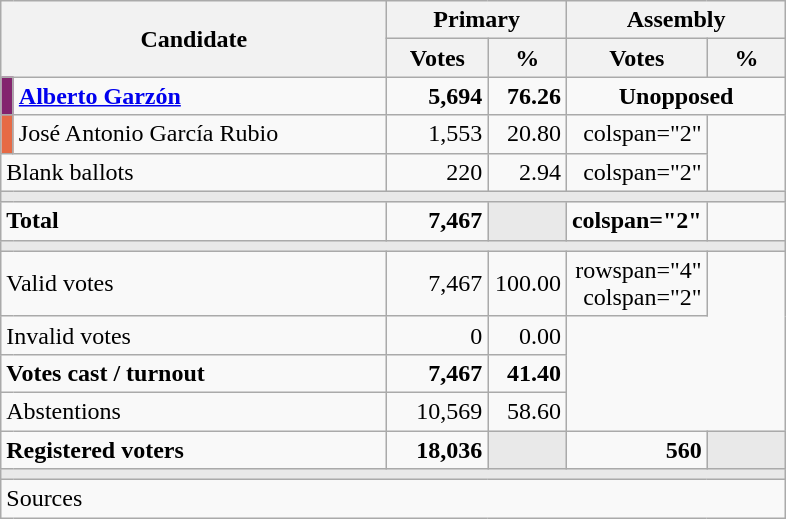<table class="wikitable" style="text-align:right;">
<tr>
<th rowspan="2" colspan="2" width="250">Candidate</th>
<th colspan="2">Primary</th>
<th colspan="2">Assembly</th>
</tr>
<tr>
<th width="60">Votes</th>
<th width="45">%</th>
<th width="50">Votes</th>
<th width="45">%</th>
</tr>
<tr>
<td width="1" style="color:inherit;background:#83246E"></td>
<td align="left"><strong><a href='#'>Alberto Garzón</a></strong></td>
<td><strong>5,694</strong></td>
<td><strong>76.26</strong></td>
<td colspan="2" align="center"><strong>Unopposed</strong></td>
</tr>
<tr>
<td width="1" style="color:inherit;background:#E66A45"></td>
<td align="left">José Antonio García Rubio</td>
<td>1,553</td>
<td>20.80</td>
<td>colspan="2" </td>
</tr>
<tr>
<td align="left" colspan="2">Blank ballots</td>
<td>220</td>
<td>2.94</td>
<td>colspan="2" </td>
</tr>
<tr>
<td colspan="6" bgcolor="#E9E9E9"></td>
</tr>
<tr style="font-weight:bold;">
<td align="left" colspan="2">Total</td>
<td><strong>7,467</strong></td>
<td bgcolor="#E9E9E9"></td>
<td>colspan="2" </td>
</tr>
<tr>
<td colspan="6" bgcolor="#E9E9E9"></td>
</tr>
<tr>
<td align="left" colspan="2">Valid votes</td>
<td>7,467</td>
<td>100.00</td>
<td>rowspan="4" colspan="2" </td>
</tr>
<tr>
<td align="left" colspan="2">Invalid votes</td>
<td>0</td>
<td>0.00</td>
</tr>
<tr style="font-weight:bold;">
<td align="left" colspan="2">Votes cast / turnout</td>
<td>7,467</td>
<td>41.40</td>
</tr>
<tr>
<td align="left" colspan="2">Abstentions</td>
<td>10,569</td>
<td>58.60</td>
</tr>
<tr style="font-weight:bold;">
<td align="left" colspan="2">Registered voters</td>
<td>18,036</td>
<td bgcolor="#E9E9E9"></td>
<td>560</td>
<td bgcolor="#E9E9E9"></td>
</tr>
<tr>
<td colspan="6" bgcolor="#E9E9E9"></td>
</tr>
<tr>
<td align="left" colspan="6">Sources</td>
</tr>
</table>
